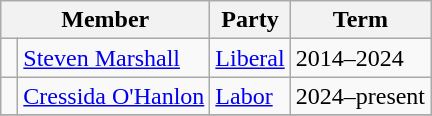<table class="wikitable">
<tr>
<th colspan="2">Member</th>
<th>Party</th>
<th>Term</th>
</tr>
<tr>
<td> </td>
<td><a href='#'>Steven Marshall</a></td>
<td><a href='#'>Liberal</a></td>
<td>2014–2024</td>
</tr>
<tr>
<td> </td>
<td><a href='#'>Cressida O'Hanlon</a></td>
<td><a href='#'>Labor</a></td>
<td>2024–present</td>
</tr>
<tr>
</tr>
</table>
